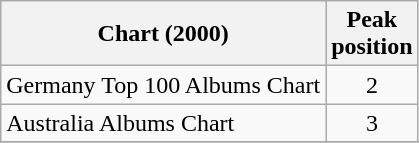<table class="wikitable">
<tr>
<th align="left">Chart (2000)</th>
<th align="center">Peak<br>position</th>
</tr>
<tr>
<td align="left">Germany Top 100 Albums Chart</td>
<td align="center">2</td>
</tr>
<tr>
<td align="left">Australia Albums Chart</td>
<td align="center">3</td>
</tr>
<tr>
</tr>
</table>
